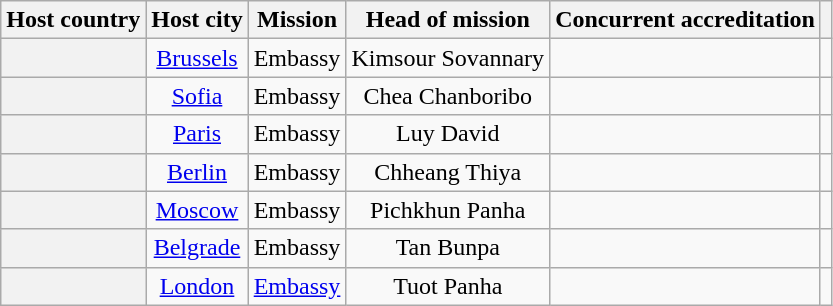<table class="wikitable plainrowheaders" style="text-align:center;">
<tr>
<th scope="col">Host country</th>
<th scope="col">Host city</th>
<th scope="col">Mission</th>
<th scope="col">Head of mission</th>
<th scope="col">Concurrent accreditation</th>
<th scope="col"></th>
</tr>
<tr>
<th scope="row"></th>
<td><a href='#'>Brussels</a></td>
<td>Embassy</td>
<td>Kimsour Sovannary</td>
<td></td>
<td></td>
</tr>
<tr>
<th scope="row"></th>
<td><a href='#'>Sofia</a></td>
<td>Embassy</td>
<td>Chea Chanboribo</td>
<td></td>
<td></td>
</tr>
<tr>
<th scope="row"></th>
<td><a href='#'>Paris</a></td>
<td>Embassy</td>
<td>Luy David</td>
<td></td>
<td></td>
</tr>
<tr>
<th scope="row"></th>
<td><a href='#'>Berlin</a></td>
<td>Embassy</td>
<td>Chheang Thiya</td>
<td></td>
<td></td>
</tr>
<tr>
<th scope="row"></th>
<td><a href='#'>Moscow</a></td>
<td>Embassy</td>
<td>Pichkhun Panha</td>
<td></td>
<td></td>
</tr>
<tr>
<th scope="row"></th>
<td><a href='#'>Belgrade</a></td>
<td>Embassy</td>
<td>Tan Bunpa</td>
<td></td>
<td></td>
</tr>
<tr>
<th scope="row"></th>
<td><a href='#'>London</a></td>
<td><a href='#'>Embassy</a></td>
<td>Tuot Panha</td>
<td></td>
<td></td>
</tr>
</table>
